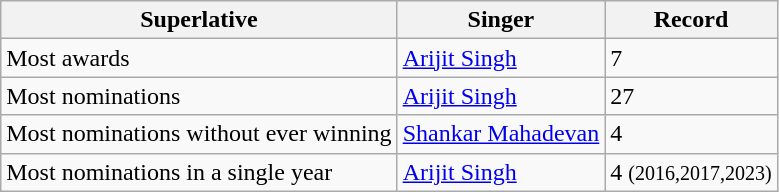<table class="wikitable plainrowheaders">
<tr>
<th>Superlative</th>
<th>Singer</th>
<th>Record</th>
</tr>
<tr>
<td>Most awards</td>
<td><a href='#'>Arijit Singh</a></td>
<td>7</td>
</tr>
<tr>
<td>Most nominations</td>
<td><a href='#'>Arijit Singh</a></td>
<td>27</td>
</tr>
<tr>
<td>Most nominations without ever winning</td>
<td><a href='#'>Shankar Mahadevan</a></td>
<td>4</td>
</tr>
<tr>
<td>Most nominations in a single year</td>
<td><a href='#'>Arijit Singh</a></td>
<td>4 <small>(2016,2017,2023)</small></td>
</tr>
</table>
